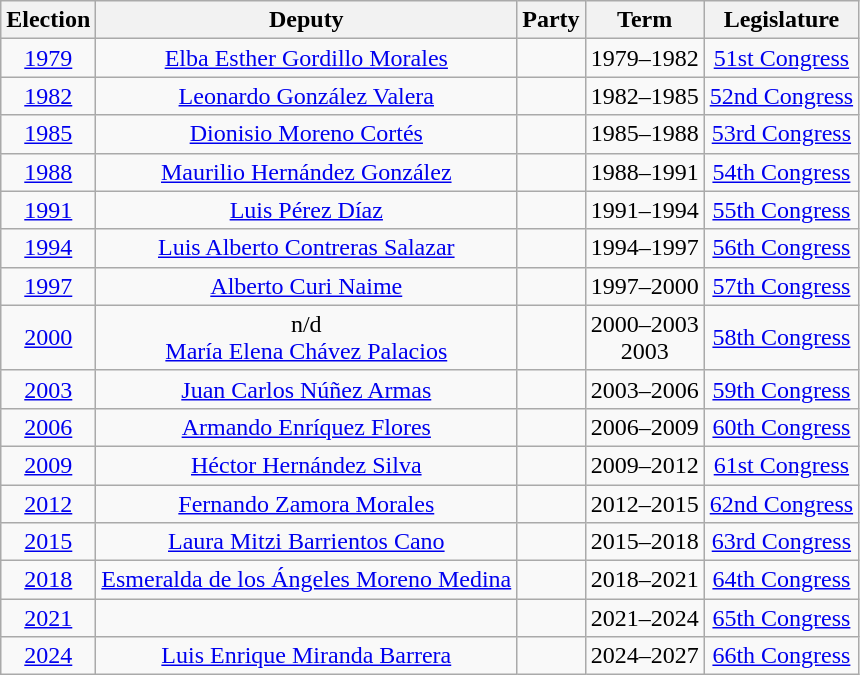<table class="wikitable sortable" style="text-align: center">
<tr>
<th>Election</th>
<th class="unsortable">Deputy</th>
<th class="unsortable">Party</th>
<th class="unsortable">Term</th>
<th class="unsortable">Legislature</th>
</tr>
<tr>
<td><a href='#'>1979</a></td>
<td><a href='#'>Elba Esther Gordillo Morales</a></td>
<td></td>
<td>1979–1982</td>
<td><a href='#'>51st Congress</a></td>
</tr>
<tr>
<td><a href='#'>1982</a></td>
<td><a href='#'>Leonardo González Valera</a></td>
<td></td>
<td>1982–1985</td>
<td><a href='#'>52nd Congress</a></td>
</tr>
<tr>
<td><a href='#'>1985</a></td>
<td><a href='#'>Dionisio Moreno Cortés</a></td>
<td></td>
<td>1985–1988</td>
<td><a href='#'>53rd Congress</a></td>
</tr>
<tr>
<td><a href='#'>1988</a></td>
<td><a href='#'>Maurilio Hernández González</a></td>
<td></td>
<td>1988–1991</td>
<td><a href='#'>54th Congress</a></td>
</tr>
<tr>
<td><a href='#'>1991</a></td>
<td><a href='#'>Luis Pérez Díaz</a></td>
<td></td>
<td>1991–1994</td>
<td><a href='#'>55th Congress</a></td>
</tr>
<tr>
<td><a href='#'>1994</a></td>
<td><a href='#'>Luis Alberto Contreras Salazar</a></td>
<td></td>
<td>1994–1997</td>
<td><a href='#'>56th Congress</a></td>
</tr>
<tr>
<td><a href='#'>1997</a></td>
<td><a href='#'>Alberto Curi Naime</a></td>
<td></td>
<td>1997–2000</td>
<td><a href='#'>57th Congress</a></td>
</tr>
<tr>
<td><a href='#'>2000</a></td>
<td>n/d<br><a href='#'>María Elena Chávez Palacios</a></td>
<td></td>
<td>2000–2003<br>2003</td>
<td><a href='#'>58th Congress</a></td>
</tr>
<tr>
<td><a href='#'>2003</a></td>
<td><a href='#'>Juan Carlos Núñez Armas</a></td>
<td></td>
<td>2003–2006</td>
<td><a href='#'>59th Congress</a></td>
</tr>
<tr>
<td><a href='#'>2006</a></td>
<td><a href='#'>Armando Enríquez Flores</a></td>
<td></td>
<td>2006–2009</td>
<td><a href='#'>60th Congress</a></td>
</tr>
<tr>
<td><a href='#'>2009</a></td>
<td><a href='#'>Héctor Hernández Silva</a></td>
<td></td>
<td>2009–2012</td>
<td><a href='#'>61st Congress</a></td>
</tr>
<tr>
<td><a href='#'>2012</a></td>
<td><a href='#'>Fernando Zamora Morales</a></td>
<td></td>
<td>2012–2015</td>
<td><a href='#'>62nd Congress</a></td>
</tr>
<tr>
<td><a href='#'>2015</a></td>
<td><a href='#'>Laura Mitzi Barrientos Cano</a></td>
<td></td>
<td>2015–2018</td>
<td><a href='#'>63rd Congress</a></td>
</tr>
<tr>
<td><a href='#'>2018</a></td>
<td><a href='#'>Esmeralda de los Ángeles Moreno Medina</a></td>
<td></td>
<td>2018–2021</td>
<td><a href='#'>64th Congress</a></td>
</tr>
<tr>
<td><a href='#'>2021</a></td>
<td></td>
<td></td>
<td>2021–2024</td>
<td><a href='#'>65th Congress</a></td>
</tr>
<tr>
<td><a href='#'>2024</a></td>
<td><a href='#'>Luis Enrique Miranda Barrera</a></td>
<td></td>
<td>2024–2027</td>
<td><a href='#'>66th Congress</a></td>
</tr>
</table>
